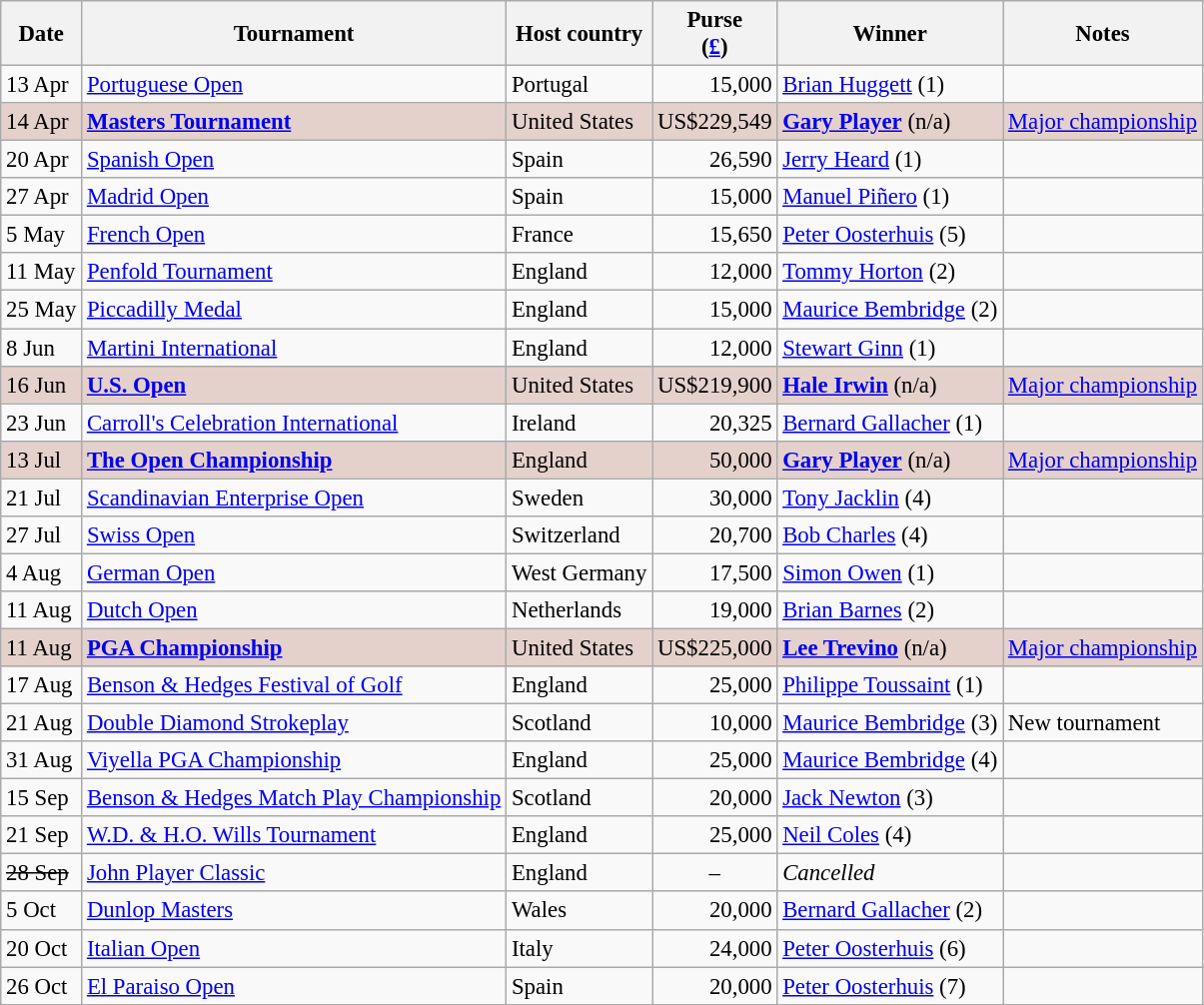<table class="wikitable" style="font-size:95%">
<tr>
<th>Date</th>
<th>Tournament</th>
<th>Host country</th>
<th>Purse<br>(<a href='#'>£</a>)</th>
<th>Winner</th>
<th>Notes</th>
</tr>
<tr>
<td>13 Apr</td>
<td><a href='#'>Portuguese Open</a></td>
<td>Portugal</td>
<td align=right>15,000</td>
<td> <a href='#'>Brian Huggett</a> (1)</td>
<td></td>
</tr>
<tr style="background:#e5d1cb;">
<td>14 Apr</td>
<td><strong><a href='#'>Masters Tournament</a></strong></td>
<td>United States</td>
<td align=right>US$229,549</td>
<td> <strong><a href='#'>Gary Player</a></strong> (n/a)</td>
<td><a href='#'>Major championship</a></td>
</tr>
<tr>
<td>20 Apr</td>
<td><a href='#'>Spanish Open</a></td>
<td>Spain</td>
<td align=right>26,590</td>
<td> <a href='#'>Jerry Heard</a> (1)</td>
<td></td>
</tr>
<tr>
<td>27 Apr</td>
<td><a href='#'>Madrid Open</a></td>
<td>Spain</td>
<td align=right>15,000</td>
<td> <a href='#'>Manuel Piñero</a> (1)</td>
<td></td>
</tr>
<tr>
<td>5 May</td>
<td><a href='#'>French Open</a></td>
<td>France</td>
<td align=right>15,650</td>
<td> <a href='#'>Peter Oosterhuis</a> (5)</td>
<td></td>
</tr>
<tr>
<td>11 May</td>
<td><a href='#'>Penfold Tournament</a></td>
<td>England</td>
<td align=right>12,000</td>
<td> <a href='#'>Tommy Horton</a> (2)</td>
<td></td>
</tr>
<tr>
<td>25 May</td>
<td><a href='#'>Piccadilly Medal</a></td>
<td>England</td>
<td align=right>15,000</td>
<td> <a href='#'>Maurice Bembridge</a> (2)</td>
<td></td>
</tr>
<tr>
<td>8 Jun</td>
<td><a href='#'>Martini International</a></td>
<td>England</td>
<td align=right>12,000</td>
<td> <a href='#'>Stewart Ginn</a> (1)</td>
<td></td>
</tr>
<tr style="background:#e5d1cb;">
<td>16 Jun</td>
<td><strong><a href='#'>U.S. Open</a></strong></td>
<td>United States</td>
<td align=right>US$219,900</td>
<td> <strong><a href='#'>Hale Irwin</a></strong> (n/a)</td>
<td><a href='#'>Major championship</a></td>
</tr>
<tr>
<td>23 Jun</td>
<td><a href='#'>Carroll's Celebration International</a></td>
<td>Ireland</td>
<td align=right>20,325</td>
<td> <a href='#'>Bernard Gallacher</a> (1)</td>
<td></td>
</tr>
<tr style="background:#e5d1cb;">
<td>13 Jul</td>
<td><strong><a href='#'>The Open Championship</a></strong></td>
<td>England</td>
<td align=right>50,000</td>
<td> <strong><a href='#'>Gary Player</a></strong> (n/a)</td>
<td><a href='#'>Major championship</a></td>
</tr>
<tr>
<td>21 Jul</td>
<td><a href='#'>Scandinavian Enterprise Open</a></td>
<td>Sweden</td>
<td align=right>30,000</td>
<td> <a href='#'>Tony Jacklin</a> (4)</td>
<td></td>
</tr>
<tr>
<td>27 Jul</td>
<td><a href='#'>Swiss Open</a></td>
<td>Switzerland</td>
<td align=right>20,700</td>
<td> <a href='#'>Bob Charles</a> (4)</td>
<td></td>
</tr>
<tr>
<td>4 Aug</td>
<td><a href='#'>German Open</a></td>
<td>West Germany</td>
<td align=right>17,500</td>
<td> <a href='#'>Simon Owen</a> (1)</td>
<td></td>
</tr>
<tr>
<td>11 Aug</td>
<td><a href='#'>Dutch Open</a></td>
<td>Netherlands</td>
<td align=right>19,000</td>
<td> <a href='#'>Brian Barnes</a> (2)</td>
<td></td>
</tr>
<tr style="background:#e5d1cb;">
<td>11 Aug</td>
<td><strong><a href='#'>PGA Championship</a></strong></td>
<td>United States</td>
<td align=right>US$225,000</td>
<td> <strong><a href='#'>Lee Trevino</a></strong> (n/a)</td>
<td><a href='#'>Major championship</a></td>
</tr>
<tr>
<td>17 Aug</td>
<td><a href='#'>Benson & Hedges Festival of Golf</a></td>
<td>England</td>
<td align=right>25,000</td>
<td> <a href='#'>Philippe Toussaint</a> (1)</td>
<td></td>
</tr>
<tr>
<td>21 Aug</td>
<td><a href='#'>Double Diamond Strokeplay</a></td>
<td>Scotland</td>
<td align=right>10,000</td>
<td> <a href='#'>Maurice Bembridge</a> (3)</td>
<td>New tournament</td>
</tr>
<tr>
<td>31 Aug</td>
<td><a href='#'>Viyella PGA Championship</a></td>
<td>England</td>
<td align=right>25,000</td>
<td> <a href='#'>Maurice Bembridge</a> (4)</td>
<td></td>
</tr>
<tr>
<td>15 Sep</td>
<td><a href='#'>Benson & Hedges Match Play Championship</a></td>
<td>Scotland</td>
<td align=right>20,000</td>
<td> <a href='#'>Jack Newton</a> (3)</td>
<td></td>
</tr>
<tr>
<td>21 Sep</td>
<td><a href='#'>W.D. & H.O. Wills Tournament</a></td>
<td>England</td>
<td align=right>25,000</td>
<td> <a href='#'>Neil Coles</a> (4)</td>
<td></td>
</tr>
<tr>
<td><s>28 Sep</s></td>
<td><a href='#'>John Player Classic</a></td>
<td>England</td>
<td align=center>–</td>
<td><em>Cancelled</em></td>
<td></td>
</tr>
<tr>
<td>5 Oct</td>
<td><a href='#'>Dunlop Masters</a></td>
<td>Wales</td>
<td align=right>20,000</td>
<td> <a href='#'>Bernard Gallacher</a> (2)</td>
<td></td>
</tr>
<tr>
<td>20 Oct</td>
<td><a href='#'>Italian Open</a></td>
<td>Italy</td>
<td align=right>24,000</td>
<td> <a href='#'>Peter Oosterhuis</a> (6)</td>
<td></td>
</tr>
<tr>
<td>26 Oct</td>
<td><a href='#'>El Paraiso Open</a></td>
<td>Spain</td>
<td align=right>20,000</td>
<td> <a href='#'>Peter Oosterhuis</a> (7)</td>
<td></td>
</tr>
</table>
